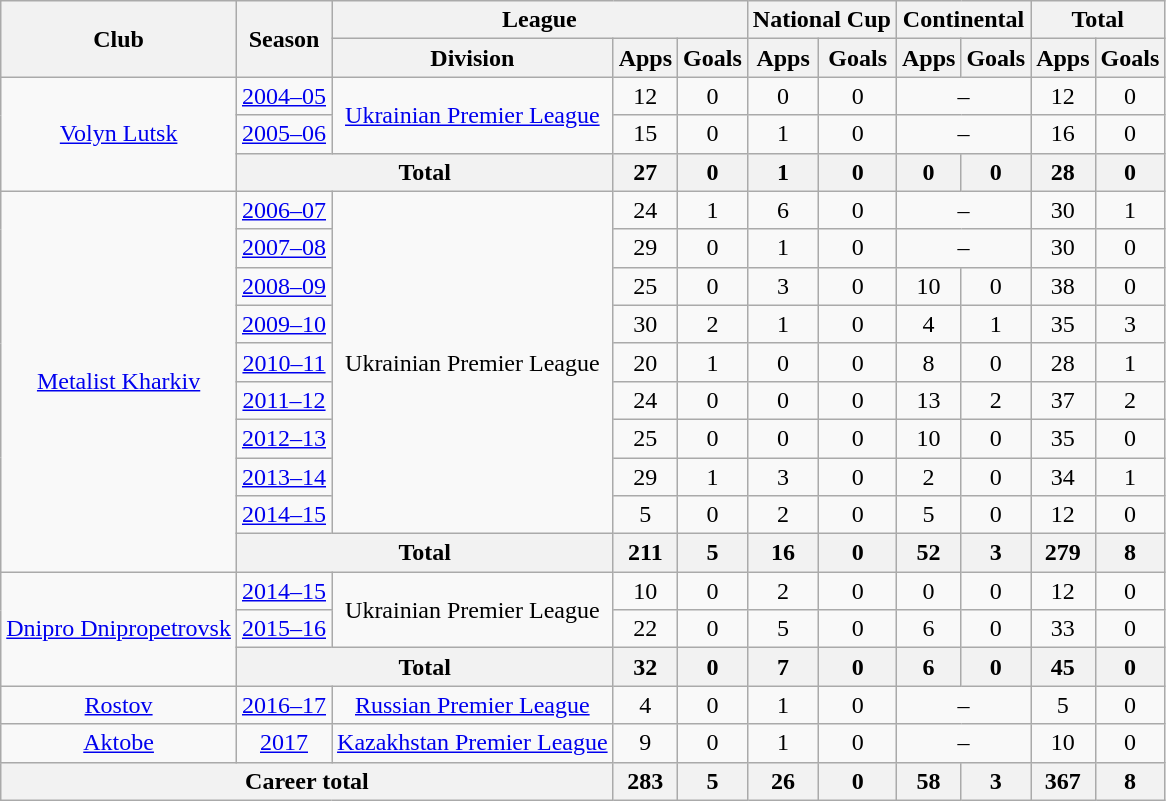<table class="wikitable" style="text-align:center">
<tr>
<th rowspan="2">Club</th>
<th rowspan="2">Season</th>
<th colspan="3">League</th>
<th colspan="2">National Cup</th>
<th colspan="2">Continental</th>
<th colspan="2">Total</th>
</tr>
<tr>
<th>Division</th>
<th>Apps</th>
<th>Goals</th>
<th>Apps</th>
<th>Goals</th>
<th>Apps</th>
<th>Goals</th>
<th>Apps</th>
<th>Goals</th>
</tr>
<tr>
<td rowspan="3"><a href='#'>Volyn Lutsk</a></td>
<td><a href='#'>2004–05</a></td>
<td rowspan="2"><a href='#'>Ukrainian Premier League</a></td>
<td>12</td>
<td>0</td>
<td>0</td>
<td>0</td>
<td colspan="2">–</td>
<td>12</td>
<td>0</td>
</tr>
<tr>
<td><a href='#'>2005–06</a></td>
<td>15</td>
<td>0</td>
<td>1</td>
<td>0</td>
<td colspan="2">–</td>
<td>16</td>
<td>0</td>
</tr>
<tr>
<th colspan="2">Total</th>
<th>27</th>
<th>0</th>
<th>1</th>
<th>0</th>
<th>0</th>
<th>0</th>
<th>28</th>
<th>0</th>
</tr>
<tr>
<td rowspan="10"><a href='#'>Metalist Kharkiv</a></td>
<td><a href='#'>2006–07</a></td>
<td rowspan="9">Ukrainian Premier League</td>
<td>24</td>
<td>1</td>
<td>6</td>
<td>0</td>
<td colspan="2">–</td>
<td>30</td>
<td>1</td>
</tr>
<tr>
<td><a href='#'>2007–08</a></td>
<td>29</td>
<td>0</td>
<td>1</td>
<td>0</td>
<td colspan="2">–</td>
<td>30</td>
<td>0</td>
</tr>
<tr>
<td><a href='#'>2008–09</a></td>
<td>25</td>
<td>0</td>
<td>3</td>
<td>0</td>
<td>10</td>
<td>0</td>
<td>38</td>
<td>0</td>
</tr>
<tr>
<td><a href='#'>2009–10</a></td>
<td>30</td>
<td>2</td>
<td>1</td>
<td>0</td>
<td>4</td>
<td>1</td>
<td>35</td>
<td>3</td>
</tr>
<tr>
<td><a href='#'>2010–11</a></td>
<td>20</td>
<td>1</td>
<td>0</td>
<td>0</td>
<td>8</td>
<td>0</td>
<td>28</td>
<td>1</td>
</tr>
<tr>
<td><a href='#'>2011–12</a></td>
<td>24</td>
<td>0</td>
<td>0</td>
<td>0</td>
<td>13</td>
<td>2</td>
<td>37</td>
<td>2</td>
</tr>
<tr>
<td><a href='#'>2012–13</a></td>
<td>25</td>
<td>0</td>
<td>0</td>
<td>0</td>
<td>10</td>
<td>0</td>
<td>35</td>
<td>0</td>
</tr>
<tr>
<td><a href='#'>2013–14</a></td>
<td>29</td>
<td>1</td>
<td>3</td>
<td>0</td>
<td>2</td>
<td>0</td>
<td>34</td>
<td>1</td>
</tr>
<tr>
<td><a href='#'>2014–15</a></td>
<td>5</td>
<td>0</td>
<td>2</td>
<td>0</td>
<td>5</td>
<td>0</td>
<td>12</td>
<td>0</td>
</tr>
<tr>
<th colspan="2">Total</th>
<th>211</th>
<th>5</th>
<th>16</th>
<th>0</th>
<th>52</th>
<th>3</th>
<th>279</th>
<th>8</th>
</tr>
<tr>
<td rowspan="3"><a href='#'>Dnipro Dnipropetrovsk</a></td>
<td><a href='#'>2014–15</a></td>
<td rowspan="2">Ukrainian Premier League</td>
<td>10</td>
<td>0</td>
<td>2</td>
<td>0</td>
<td>0</td>
<td>0</td>
<td>12</td>
<td>0</td>
</tr>
<tr>
<td><a href='#'>2015–16</a></td>
<td>22</td>
<td>0</td>
<td>5</td>
<td>0</td>
<td>6</td>
<td>0</td>
<td>33</td>
<td>0</td>
</tr>
<tr>
<th colspan="2">Total</th>
<th>32</th>
<th>0</th>
<th>7</th>
<th>0</th>
<th>6</th>
<th>0</th>
<th>45</th>
<th>0</th>
</tr>
<tr>
<td><a href='#'>Rostov</a></td>
<td><a href='#'>2016–17</a></td>
<td><a href='#'>Russian Premier League</a></td>
<td>4</td>
<td>0</td>
<td>1</td>
<td>0</td>
<td colspan="2">–</td>
<td>5</td>
<td>0</td>
</tr>
<tr>
<td><a href='#'>Aktobe</a></td>
<td><a href='#'>2017</a></td>
<td><a href='#'>Kazakhstan Premier League</a></td>
<td>9</td>
<td>0</td>
<td>1</td>
<td>0</td>
<td colspan="2">–</td>
<td>10</td>
<td>0</td>
</tr>
<tr>
<th colspan="3">Career total</th>
<th>283</th>
<th>5</th>
<th>26</th>
<th>0</th>
<th>58</th>
<th>3</th>
<th>367</th>
<th>8</th>
</tr>
</table>
